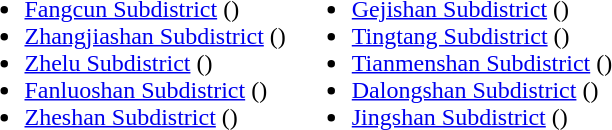<table>
<tr>
<td valign="top"><br><ul><li><a href='#'>Fangcun Subdistrict</a> ()</li><li><a href='#'>Zhangjiashan Subdistrict</a> ()</li><li><a href='#'>Zhelu Subdistrict</a> ()</li><li><a href='#'>Fanluoshan Subdistrict</a> ()</li><li><a href='#'>Zheshan Subdistrict</a> ()</li></ul></td>
<td valign="top"><br><ul><li><a href='#'>Gejishan Subdistrict</a> ()</li><li><a href='#'>Tingtang Subdistrict</a> ()</li><li><a href='#'>Tianmenshan Subdistrict</a> ()</li><li><a href='#'>Dalongshan Subdistrict</a> ()</li><li><a href='#'>Jingshan Subdistrict</a> ()</li></ul></td>
</tr>
</table>
